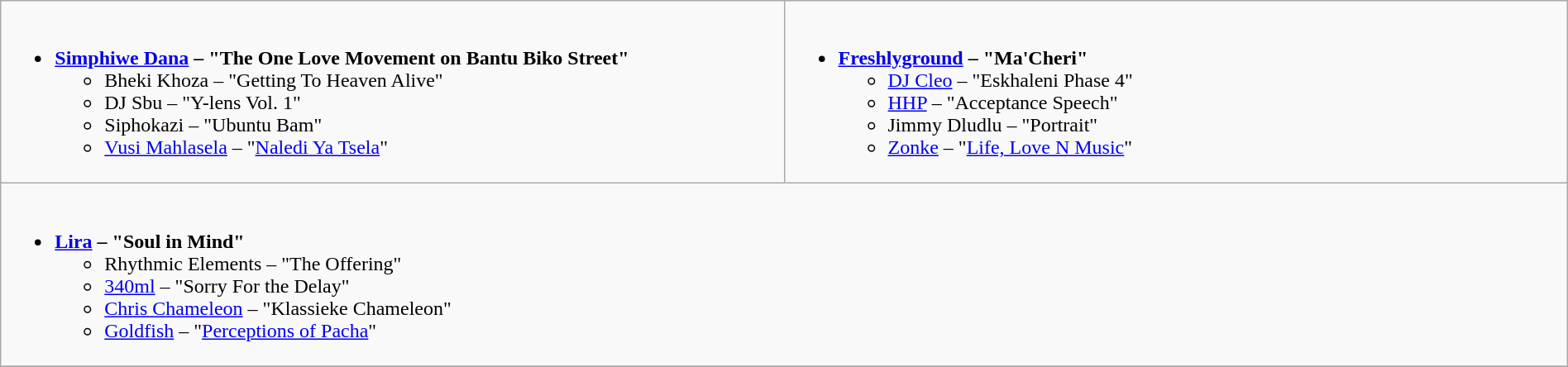<table class=wikitable width="100%">
<tr>
<td valign="top" width="50%"><br><ul><li><strong><a href='#'>Simphiwe Dana</a> – "The One Love Movement on Bantu Biko Street"</strong><ul><li>Bheki Khoza – "Getting To Heaven Alive"</li><li>DJ Sbu – "Y-lens Vol. 1"</li><li>Siphokazi – "Ubuntu Bam"</li><li><a href='#'>Vusi Mahlasela</a> – "<a href='#'>Naledi Ya Tsela</a>"</li></ul></li></ul></td>
<td valign="top" width="50%"><br><ul><li><strong><a href='#'>Freshlyground</a> – "Ma'Cheri"</strong><ul><li><a href='#'>DJ Cleo</a> – "Eskhaleni Phase 4"</li><li><a href='#'>HHP</a> – "Acceptance Speech"</li><li>Jimmy Dludlu – "Portrait"</li><li><a href='#'>Zonke</a> – "<a href='#'>Life, Love N Music</a>"</li></ul></li></ul></td>
</tr>
<tr>
<td valign="top" colspan=2><br><ul><li><strong><a href='#'>Lira</a> – "Soul in Mind"</strong><ul><li>Rhythmic Elements – "The Offering"</li><li><a href='#'>340ml</a> – "Sorry For the Delay"</li><li><a href='#'>Chris Chameleon</a> – "Klassieke Chameleon"</li><li><a href='#'>Goldfish</a> – "<a href='#'>Perceptions of Pacha</a>"</li></ul></li></ul></td>
</tr>
<tr>
</tr>
</table>
